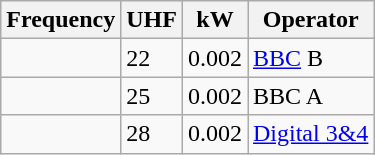<table class="wikitable sortable">
<tr>
<th>Frequency</th>
<th>UHF</th>
<th>kW</th>
<th>Operator</th>
</tr>
<tr>
<td></td>
<td>22</td>
<td>0.002</td>
<td><a href='#'>BBC</a> B</td>
</tr>
<tr>
<td></td>
<td>25</td>
<td>0.002</td>
<td>BBC A</td>
</tr>
<tr>
<td></td>
<td>28</td>
<td>0.002</td>
<td><a href='#'>Digital 3&4</a></td>
</tr>
</table>
